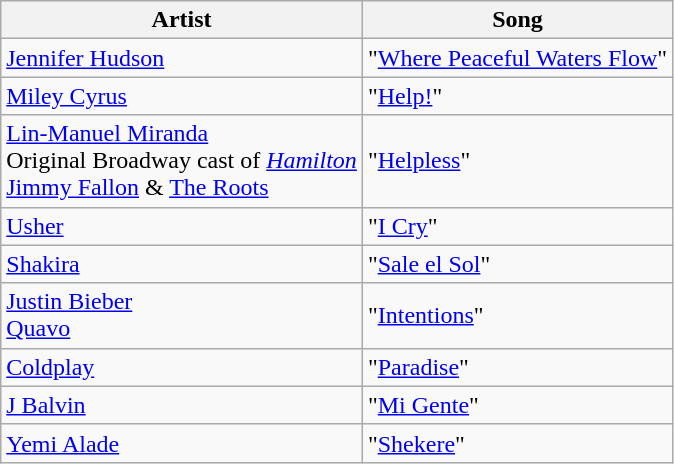<table class="wikitable">
<tr>
<th>Artist</th>
<th>Song</th>
</tr>
<tr>
<td><a href='#'>Jennifer Hudson</a></td>
<td>"<a href='#'>Where Peaceful Waters Flow</a>"</td>
</tr>
<tr>
<td><a href='#'>Miley Cyrus</a></td>
<td>"<a href='#'>Help!</a>"</td>
</tr>
<tr>
<td><a href='#'>Lin-Manuel Miranda</a><br>Original Broadway cast of <em><a href='#'>Hamilton</a></em><br><a href='#'>Jimmy Fallon</a> & <a href='#'>The Roots</a></td>
<td>"<a href='#'>Helpless</a>"</td>
</tr>
<tr>
<td><a href='#'>Usher</a></td>
<td>"<a href='#'>I Cry</a>"</td>
</tr>
<tr>
<td><a href='#'>Shakira</a></td>
<td>"<a href='#'>Sale el Sol</a>"</td>
</tr>
<tr>
<td><a href='#'>Justin Bieber</a><br><a href='#'>Quavo</a></td>
<td>"<a href='#'>Intentions</a>"</td>
</tr>
<tr>
<td><a href='#'>Coldplay</a></td>
<td>"<a href='#'>Paradise</a>"</td>
</tr>
<tr>
<td><a href='#'>J Balvin</a></td>
<td>"<a href='#'>Mi Gente</a>"</td>
</tr>
<tr>
<td><a href='#'>Yemi Alade</a></td>
<td>"<a href='#'>Shekere</a>"</td>
</tr>
</table>
